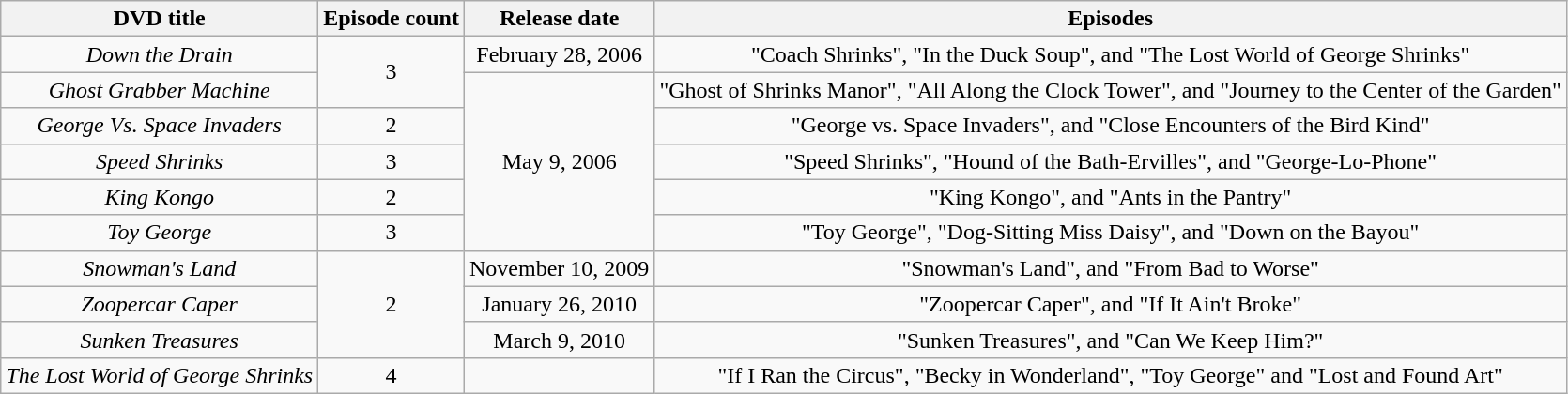<table class="wikitable" style="text-align: center;">
<tr>
<th>DVD title</th>
<th>Episode count</th>
<th>Release date</th>
<th>Episodes</th>
</tr>
<tr>
<td><em>Down the Drain</em></td>
<td rowspan=2>3</td>
<td>February 28, 2006</td>
<td>"Coach Shrinks", "In the Duck Soup", and "The Lost World of George Shrinks"</td>
</tr>
<tr>
<td><em>Ghost Grabber Machine</em></td>
<td rowspan=5>May 9, 2006</td>
<td>"Ghost of Shrinks Manor", "All Along the Clock Tower", and "Journey to the Center of the Garden"</td>
</tr>
<tr>
<td><em>George Vs. Space Invaders</em></td>
<td>2</td>
<td>"George vs. Space Invaders", and "Close Encounters of the Bird Kind"</td>
</tr>
<tr>
<td><em>Speed Shrinks</em></td>
<td>3</td>
<td>"Speed Shrinks", "Hound of the Bath-Ervilles", and "George-Lo-Phone"</td>
</tr>
<tr>
<td><em>King Kongo</em></td>
<td>2</td>
<td>"King Kongo", and "Ants in the Pantry"</td>
</tr>
<tr>
<td><em>Toy George</em></td>
<td>3</td>
<td>"Toy George", "Dog-Sitting Miss Daisy", and "Down on the Bayou"</td>
</tr>
<tr>
<td><em>Snowman's Land</em></td>
<td rowspan=3>2</td>
<td>November 10, 2009</td>
<td>"Snowman's Land", and "From Bad to Worse"</td>
</tr>
<tr>
<td><em>Zoopercar Caper</em></td>
<td>January 26, 2010</td>
<td>"Zoopercar Caper", and "If It Ain't Broke"</td>
</tr>
<tr>
<td><em>Sunken Treasures</em></td>
<td>March 9, 2010</td>
<td>"Sunken Treasures", and "Can We Keep Him?"</td>
</tr>
<tr>
<td><em>The Lost World of George Shrinks</em></td>
<td>4</td>
<td></td>
<td>"If I Ran the Circus", "Becky in Wonderland", "Toy George" and "Lost and Found Art"</td>
</tr>
</table>
